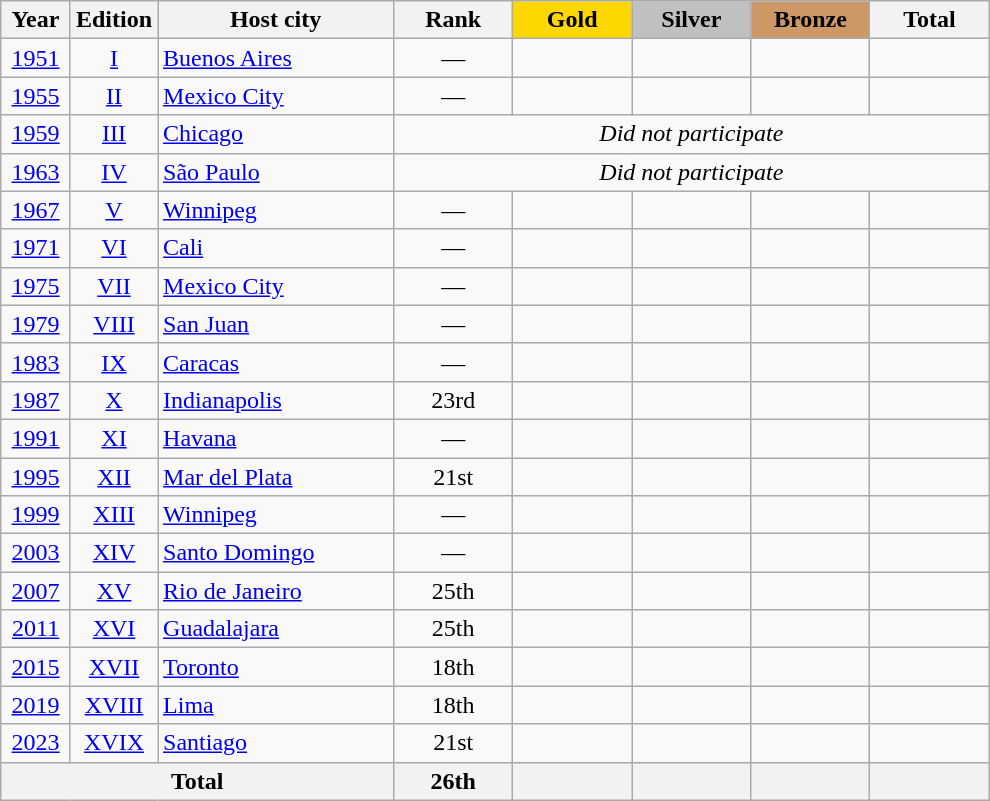<table class="wikitable sortable" style="text-align:center;">
<tr>
<th scope="col"> Year </th>
<th scope="col">Edition</th>
<th scope="col" style="width:150px;">Host city</th>
<th scope="col" style="width:4.5em;"> Rank </th>
<th scope="col" style="width:4.5em; background:gold">Gold</th>
<th scope="col" style="width:4.5em; background:silver">Silver</th>
<th scope="col" style="width:4.5em; background:#cc9966">Bronze</th>
<th scope="col" style="width:4.5em;">Total</th>
</tr>
<tr class="sortbottom">
<td><a href='#'>1951</a></td>
<td><a href='#'>I</a></td>
<td align=left> <a href='#'>Buenos Aires</a></td>
<td>—</td>
<td></td>
<td></td>
<td></td>
<td></td>
</tr>
<tr>
<td><a href='#'>1955</a></td>
<td><a href='#'>II</a></td>
<td align=left> <a href='#'>Mexico City</a></td>
<td>—</td>
<td></td>
<td></td>
<td></td>
<td></td>
</tr>
<tr>
<td><a href='#'>1959</a></td>
<td><a href='#'>III</a></td>
<td align=left> <a href='#'>Chicago</a></td>
<td colspan="5"><span><em>Did not participate</em></span></td>
</tr>
<tr>
<td><a href='#'>1963</a></td>
<td><a href='#'>IV</a></td>
<td align=left> <a href='#'>São Paulo</a></td>
<td colspan="5"><span><em>Did not participate</em></span></td>
</tr>
<tr>
<td><a href='#'>1967</a></td>
<td><a href='#'>V</a></td>
<td align=left> <a href='#'>Winnipeg</a></td>
<td>—</td>
<td></td>
<td></td>
<td></td>
<td></td>
</tr>
<tr>
<td><a href='#'>1971</a></td>
<td><a href='#'>VI</a></td>
<td align=left> <a href='#'>Cali</a></td>
<td>—</td>
<td></td>
<td></td>
<td></td>
<td></td>
</tr>
<tr>
<td><a href='#'>1975</a></td>
<td><a href='#'>VII</a></td>
<td align=left> <a href='#'>Mexico City</a></td>
<td>—</td>
<td></td>
<td></td>
<td></td>
<td></td>
</tr>
<tr>
<td><a href='#'>1979</a></td>
<td><a href='#'>VIII</a></td>
<td align=left> <a href='#'>San Juan</a></td>
<td>—</td>
<td></td>
<td></td>
<td></td>
<td></td>
</tr>
<tr>
<td><a href='#'>1983</a></td>
<td><a href='#'>IX</a></td>
<td align=left> <a href='#'>Caracas</a></td>
<td>—</td>
<td></td>
<td></td>
<td></td>
<td></td>
</tr>
<tr>
<td><a href='#'>1987</a></td>
<td><a href='#'>X</a></td>
<td align=left> <a href='#'>Indianapolis</a></td>
<td>23rd</td>
<td></td>
<td></td>
<td></td>
<td></td>
</tr>
<tr>
<td><a href='#'>1991</a></td>
<td><a href='#'>XI</a></td>
<td align=left> <a href='#'>Havana</a></td>
<td>—</td>
<td></td>
<td></td>
<td></td>
<td></td>
</tr>
<tr>
<td><a href='#'>1995</a></td>
<td><a href='#'>XII</a></td>
<td align=left> <a href='#'>Mar del Plata</a></td>
<td>21st</td>
<td></td>
<td></td>
<td></td>
<td></td>
</tr>
<tr>
<td><a href='#'>1999</a></td>
<td><a href='#'>XIII</a></td>
<td align=left> <a href='#'>Winnipeg</a></td>
<td>—</td>
<td></td>
<td></td>
<td></td>
<td></td>
</tr>
<tr>
<td><a href='#'>2003</a></td>
<td><a href='#'>XIV</a></td>
<td align=left> <a href='#'>Santo Domingo</a></td>
<td>—</td>
<td></td>
<td></td>
<td></td>
<td></td>
</tr>
<tr>
<td><a href='#'>2007</a></td>
<td><a href='#'>XV</a></td>
<td align=left> <a href='#'>Rio de Janeiro</a></td>
<td>25th</td>
<td></td>
<td></td>
<td></td>
<td></td>
</tr>
<tr>
<td><a href='#'>2011</a></td>
<td><a href='#'>XVI</a></td>
<td align=left> <a href='#'>Guadalajara</a></td>
<td>25th</td>
<td></td>
<td></td>
<td></td>
<td></td>
</tr>
<tr>
<td><a href='#'>2015</a></td>
<td><a href='#'>XVII</a></td>
<td align=left> <a href='#'>Toronto</a></td>
<td>18th</td>
<td></td>
<td></td>
<td></td>
<td></td>
</tr>
<tr>
<td><a href='#'>2019</a></td>
<td><a href='#'>XVIII</a></td>
<td align=left> <a href='#'>Lima</a></td>
<td>18th</td>
<td></td>
<td></td>
<td></td>
<td></td>
</tr>
<tr>
<td><a href='#'>2023</a></td>
<td><a href='#'>XVIX</a></td>
<td align=left> <a href='#'>Santiago</a></td>
<td>21st</td>
<td></td>
<td></td>
<td></td>
<td></td>
</tr>
<tr class="sortbottom">
<th colspan=3>Total</th>
<th>26th</th>
<th></th>
<th></th>
<th></th>
<th></th>
</tr>
</table>
